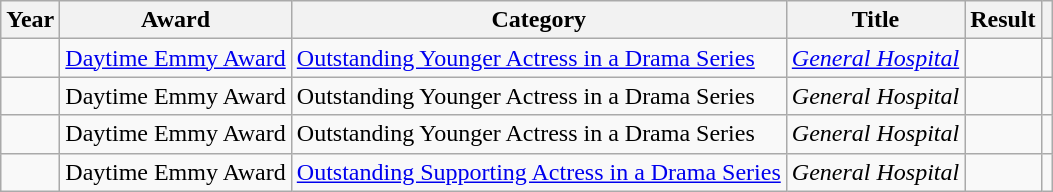<table class="wikitable sortable plainrowheaders">
<tr>
<th scope="col">Year</th>
<th scope="col">Award</th>
<th scope="col">Category</th>
<th scope="col">Title</th>
<th scope="col">Result</th>
<th scope="col" class="unsortable"></th>
</tr>
<tr>
<td></td>
<td><a href='#'>Daytime Emmy Award</a></td>
<td><a href='#'>Outstanding Younger Actress in a Drama Series</a></td>
<td><em><a href='#'>General Hospital</a></em></td>
<td></td>
<td></td>
</tr>
<tr>
<td></td>
<td>Daytime Emmy Award</td>
<td>Outstanding Younger Actress in a Drama Series</td>
<td><em>General Hospital</em></td>
<td></td>
<td></td>
</tr>
<tr>
<td></td>
<td>Daytime Emmy Award</td>
<td>Outstanding Younger Actress in a Drama Series</td>
<td><em>General Hospital</em></td>
<td></td>
<td></td>
</tr>
<tr>
<td></td>
<td>Daytime Emmy Award</td>
<td><a href='#'>Outstanding Supporting Actress in a Drama Series</a></td>
<td><em>General Hospital</em></td>
<td></td>
<td></td>
</tr>
</table>
